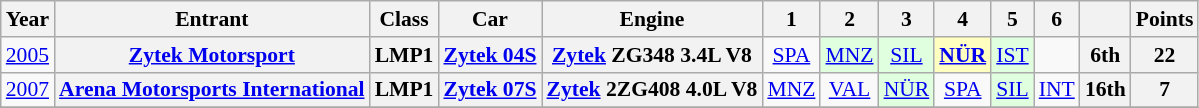<table class="wikitable" style="text-align:center; font-size:90%">
<tr>
<th>Year</th>
<th>Entrant</th>
<th>Class</th>
<th>Car</th>
<th>Engine</th>
<th>1</th>
<th>2</th>
<th>3</th>
<th>4</th>
<th>5</th>
<th>6</th>
<th></th>
<th>Points</th>
</tr>
<tr>
<td><a href='#'>2005</a></td>
<th><a href='#'>Zytek Motorsport</a></th>
<th>LMP1</th>
<th><a href='#'>Zytek 04S</a></th>
<th><a href='#'>Zytek</a> ZG348 3.4L V8</th>
<td><a href='#'>SPA</a></td>
<td style="background:#DFFFDF;"><a href='#'>MNZ</a><br></td>
<td style="background:#DFFFDF;"><a href='#'>SIL</a><br></td>
<td style="background:#FFFFBF;"><strong><a href='#'>NÜR</a></strong><br></td>
<td style="background:#DFFFDF;"><a href='#'>IST</a><br></td>
<td></td>
<th>6th</th>
<th>22</th>
</tr>
<tr>
<td><a href='#'>2007</a></td>
<th><a href='#'>Arena Motorsports International</a></th>
<th>LMP1</th>
<th><a href='#'>Zytek 07S</a></th>
<th><a href='#'>Zytek</a> 2ZG408 4.0L V8</th>
<td><a href='#'>MNZ</a></td>
<td><a href='#'>VAL</a></td>
<td style="background:#DFFFDF;"><a href='#'>NÜR</a><br></td>
<td><a href='#'>SPA</a></td>
<td style="background:#DFFFDF;"><a href='#'>SIL</a><br></td>
<td><a href='#'>INT</a></td>
<th>16th</th>
<th>7</th>
</tr>
<tr>
</tr>
</table>
